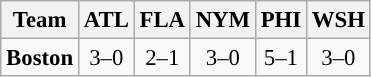<table class="wikitable" style="text-align:center; font-size: 95%;">
<tr>
<th>Team</th>
<th><strong>ATL</strong></th>
<th><strong>FLA</strong></th>
<th><strong>NYM</strong></th>
<th><strong>PHI</strong></th>
<th><strong>WSH</strong></th>
</tr>
<tr>
<td><strong>Boston</strong></td>
<td>3–0</td>
<td>2–1</td>
<td>3–0</td>
<td>5–1</td>
<td>3–0</td>
</tr>
</table>
